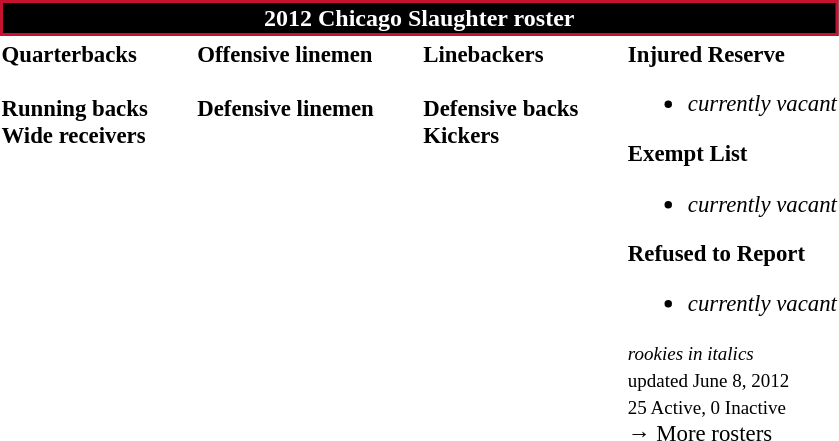<table class="toccolours" style="text-align: left;">
<tr>
<th colspan="7" style="background:#000000; border:2px solid #C41230; color:white; text-align:center;"><strong>2012 Chicago Slaughter roster</strong></th>
</tr>
<tr>
<td style="font-size: 95%;vertical-align:top;"><strong>Quarterbacks</strong><br>
<br><strong>Running backs</strong>

<br><strong>Wide receivers</strong>



</td>
<td style="width: 25px;"></td>
<td style="font-size: 95%;vertical-align:top;"><strong>Offensive linemen</strong><br>



<br><strong>Defensive linemen</strong>




</td>
<td style="width: 25px;"></td>
<td style="font-size: 95%;vertical-align:top;"><strong>Linebackers</strong><br>
<br><strong>Defensive backs</strong>



<br><strong>Kickers</strong>
</td>
<td style="width: 25px;"></td>
<td style="font-size: 95%;vertical-align:top;"><strong>Injured Reserve</strong><br><ul><li><em>currently vacant</em></li></ul><strong>Exempt List</strong><ul><li><em>currently vacant</em></li></ul><strong>Refused to Report</strong><ul><li><em>currently vacant</em></li></ul><small><em>rookies in italics</em><br>  updated June 8, 2012</small><br>
<small>25 Active, 0 Inactive</small><br>→ More rosters</td>
</tr>
<tr>
</tr>
</table>
